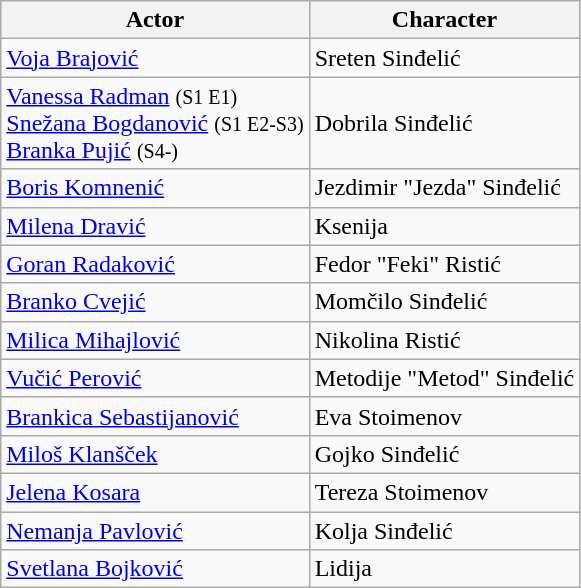<table class="wikitable sortable">
<tr>
<th>Actor</th>
<th>Character</th>
</tr>
<tr>
<td><a href='#'>Voja Brajović</a></td>
<td>Sreten Sinđelić</td>
</tr>
<tr>
<td><a href='#'>Vanessa Radman</a> <small>(S1 E1)</small> <br> <a href='#'>Snežana Bogdanović</a> <small>(S1 E2-S3)</small> <br> <a href='#'>Branka Pujić</a> <small>(S4-)</small></td>
<td>Dobrila Sinđelić</td>
</tr>
<tr>
<td><a href='#'>Boris Komnenić</a></td>
<td>Jezdimir "Jezda" Sinđelić</td>
</tr>
<tr>
<td><a href='#'>Milena Dravić</a></td>
<td>Ksenija</td>
</tr>
<tr>
<td><a href='#'>Goran Radaković</a></td>
<td>Fedor "Feki" Ristić</td>
</tr>
<tr>
<td><a href='#'>Branko Cvejić</a></td>
<td>Momčilo Sinđelić</td>
</tr>
<tr>
<td><a href='#'>Milica Mihajlović</a></td>
<td>Nikolina Ristić</td>
</tr>
<tr>
<td><a href='#'>Vučić Perović</a></td>
<td>Metodije "Metod" Sinđelić</td>
</tr>
<tr>
<td><a href='#'>Brankica Sebastijanović</a></td>
<td>Eva Stoimenov</td>
</tr>
<tr>
<td><a href='#'>Miloš Klanšček</a></td>
<td>Gojko Sinđelić</td>
</tr>
<tr>
<td><a href='#'>Jelena Kosara</a></td>
<td>Tereza Stoimenov</td>
</tr>
<tr>
<td><a href='#'>Nemanja Pavlović</a></td>
<td>Kolja Sinđelić</td>
</tr>
<tr>
<td><a href='#'>Svetlana Bojković</a></td>
<td>Lidija</td>
</tr>
</table>
